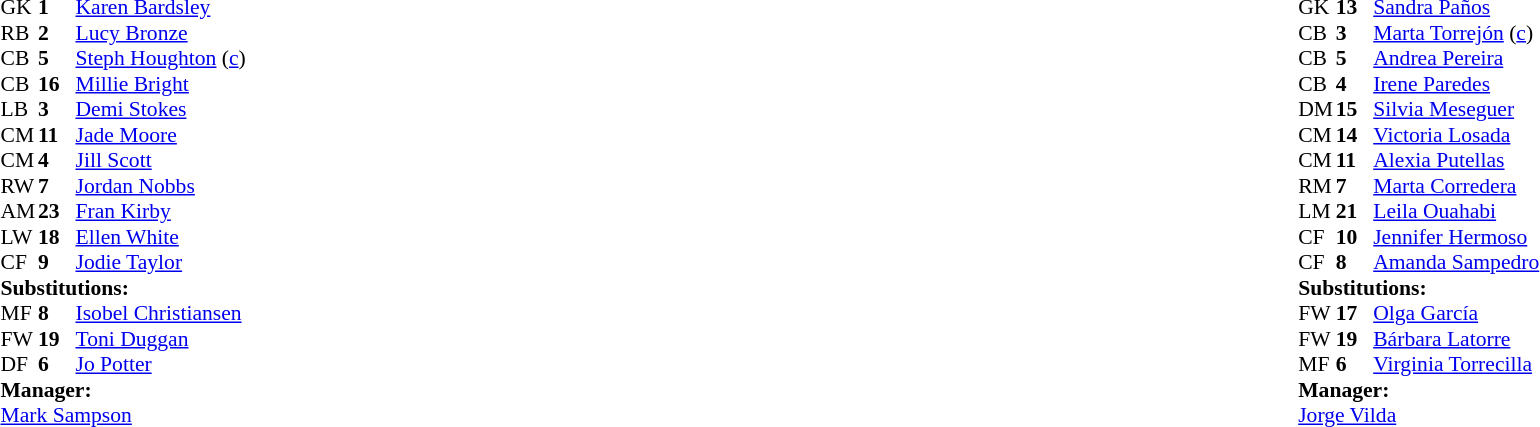<table width="100%">
<tr>
<td valign="top" width="50%"><br><table style="font-size: 90%" cellspacing="0" cellpadding="0">
<tr>
<th width="25"></th>
<th width="25"></th>
</tr>
<tr>
<td>GK</td>
<td><strong>1</strong></td>
<td><a href='#'>Karen Bardsley</a></td>
</tr>
<tr>
<td>RB</td>
<td><strong>2</strong></td>
<td><a href='#'>Lucy Bronze</a></td>
</tr>
<tr>
<td>CB</td>
<td><strong>5</strong></td>
<td><a href='#'>Steph Houghton</a> (<a href='#'>c</a>)</td>
</tr>
<tr>
<td>CB</td>
<td><strong>16</strong></td>
<td><a href='#'>Millie Bright</a></td>
</tr>
<tr>
<td>LB</td>
<td><strong>3</strong></td>
<td><a href='#'>Demi Stokes</a></td>
</tr>
<tr>
<td>CM</td>
<td><strong>11</strong></td>
<td><a href='#'>Jade Moore</a></td>
</tr>
<tr>
<td>CM</td>
<td><strong>4</strong></td>
<td><a href='#'>Jill Scott</a></td>
</tr>
<tr>
<td>RW</td>
<td><strong>7</strong></td>
<td><a href='#'>Jordan Nobbs</a></td>
</tr>
<tr>
<td>AM</td>
<td><strong>23</strong></td>
<td><a href='#'>Fran Kirby</a></td>
<td></td>
<td></td>
</tr>
<tr>
<td>LW</td>
<td><strong>18</strong></td>
<td><a href='#'>Ellen White</a></td>
<td></td>
<td></td>
</tr>
<tr>
<td>CF</td>
<td><strong>9</strong></td>
<td><a href='#'>Jodie Taylor</a></td>
<td></td>
<td></td>
</tr>
<tr>
<td colspan=3><strong>Substitutions:</strong></td>
</tr>
<tr>
<td>MF</td>
<td><strong>8</strong></td>
<td><a href='#'>Isobel Christiansen</a></td>
<td></td>
<td></td>
</tr>
<tr>
<td>FW</td>
<td><strong>19</strong></td>
<td><a href='#'>Toni Duggan</a></td>
<td></td>
<td></td>
</tr>
<tr>
<td>DF</td>
<td><strong>6</strong></td>
<td><a href='#'>Jo Potter</a></td>
<td></td>
<td></td>
</tr>
<tr>
<td colspan=3><strong>Manager:</strong></td>
</tr>
<tr>
<td colspan=3> <a href='#'>Mark Sampson</a></td>
</tr>
</table>
</td>
<td valign="top"></td>
<td valign="top" width="50%"><br><table style="font-size: 90%" cellspacing="0" cellpadding="0" align="center">
<tr>
<th width="25"></th>
<th width="25"></th>
</tr>
<tr>
<td>GK</td>
<td><strong>13</strong></td>
<td><a href='#'>Sandra Paños</a></td>
</tr>
<tr>
<td>CB</td>
<td><strong>3</strong></td>
<td><a href='#'>Marta Torrejón</a> (<a href='#'>c</a>)</td>
</tr>
<tr>
<td>CB</td>
<td><strong>5</strong></td>
<td><a href='#'>Andrea Pereira</a></td>
<td></td>
</tr>
<tr>
<td>CB</td>
<td><strong>4</strong></td>
<td><a href='#'>Irene Paredes</a></td>
<td></td>
</tr>
<tr>
<td>DM</td>
<td><strong>15</strong></td>
<td><a href='#'>Silvia Meseguer</a></td>
</tr>
<tr>
<td>CM</td>
<td><strong>14</strong></td>
<td><a href='#'>Victoria Losada</a></td>
<td></td>
<td></td>
</tr>
<tr>
<td>CM</td>
<td><strong>11</strong></td>
<td><a href='#'>Alexia Putellas</a></td>
</tr>
<tr>
<td>RM</td>
<td><strong>7</strong></td>
<td><a href='#'>Marta Corredera</a></td>
</tr>
<tr>
<td>LM</td>
<td><strong>21</strong></td>
<td><a href='#'>Leila Ouahabi</a></td>
<td></td>
<td></td>
</tr>
<tr>
<td>CF</td>
<td><strong>10</strong></td>
<td><a href='#'>Jennifer Hermoso</a></td>
</tr>
<tr>
<td>CF</td>
<td><strong>8</strong></td>
<td><a href='#'>Amanda Sampedro</a></td>
<td></td>
<td></td>
</tr>
<tr>
<td colspan=3><strong>Substitutions:</strong></td>
</tr>
<tr>
<td>FW</td>
<td><strong>17</strong></td>
<td><a href='#'>Olga García</a></td>
<td></td>
<td></td>
</tr>
<tr>
<td>FW</td>
<td><strong>19</strong></td>
<td><a href='#'>Bárbara Latorre</a></td>
<td></td>
<td></td>
</tr>
<tr>
<td>MF</td>
<td><strong>6</strong></td>
<td><a href='#'>Virginia Torrecilla</a></td>
<td></td>
<td></td>
</tr>
<tr>
<td colspan=3><strong>Manager:</strong></td>
</tr>
<tr>
<td colspan=3><a href='#'>Jorge Vilda</a></td>
</tr>
</table>
</td>
</tr>
</table>
